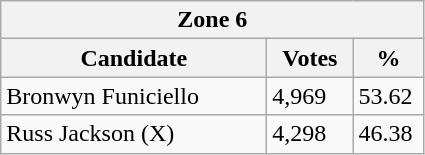<table class="wikitable">
<tr>
<th colspan="3">Zone 6</th>
</tr>
<tr>
<th style="width: 170px">Candidate</th>
<th style="width: 50px">Votes</th>
<th style="width: 40px">%</th>
</tr>
<tr>
<td>Bronwyn Funiciello</td>
<td>4,969</td>
<td>53.62</td>
</tr>
<tr>
<td>Russ Jackson (X)</td>
<td>4,298</td>
<td>46.38</td>
</tr>
</table>
